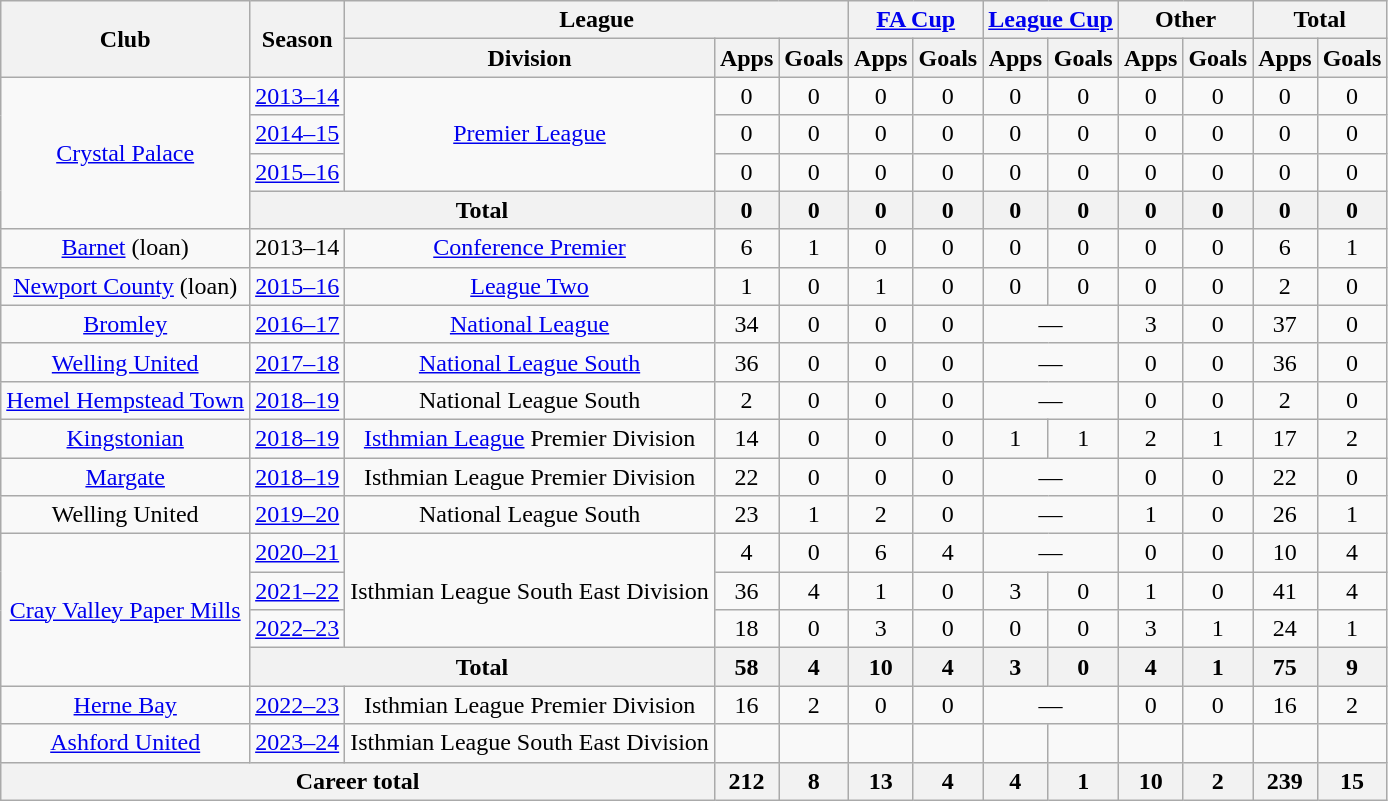<table class="wikitable" style="text-align: center">
<tr>
<th rowspan="2">Club</th>
<th rowspan="2">Season</th>
<th colspan="3">League</th>
<th colspan="2"><a href='#'>FA Cup</a></th>
<th colspan="2"><a href='#'>League Cup</a></th>
<th colspan="2">Other</th>
<th colspan="2">Total</th>
</tr>
<tr>
<th>Division</th>
<th>Apps</th>
<th>Goals</th>
<th>Apps</th>
<th>Goals</th>
<th>Apps</th>
<th>Goals</th>
<th>Apps</th>
<th>Goals</th>
<th>Apps</th>
<th>Goals</th>
</tr>
<tr>
<td rowspan="4"><a href='#'>Crystal Palace</a></td>
<td><a href='#'>2013–14</a></td>
<td rowspan="3"><a href='#'>Premier League</a></td>
<td>0</td>
<td>0</td>
<td>0</td>
<td>0</td>
<td>0</td>
<td>0</td>
<td>0</td>
<td>0</td>
<td>0</td>
<td>0</td>
</tr>
<tr>
<td><a href='#'>2014–15</a></td>
<td>0</td>
<td>0</td>
<td>0</td>
<td>0</td>
<td>0</td>
<td>0</td>
<td>0</td>
<td>0</td>
<td>0</td>
<td>0</td>
</tr>
<tr>
<td><a href='#'>2015–16</a></td>
<td>0</td>
<td>0</td>
<td>0</td>
<td>0</td>
<td>0</td>
<td>0</td>
<td>0</td>
<td>0</td>
<td>0</td>
<td>0</td>
</tr>
<tr>
<th colspan="2">Total</th>
<th>0</th>
<th>0</th>
<th>0</th>
<th>0</th>
<th>0</th>
<th>0</th>
<th>0</th>
<th>0</th>
<th>0</th>
<th>0</th>
</tr>
<tr>
<td><a href='#'>Barnet</a> (loan)</td>
<td>2013–14</td>
<td><a href='#'>Conference Premier</a></td>
<td>6</td>
<td>1</td>
<td>0</td>
<td>0</td>
<td>0</td>
<td>0</td>
<td>0</td>
<td>0</td>
<td>6</td>
<td>1</td>
</tr>
<tr>
<td><a href='#'>Newport County</a> (loan)</td>
<td><a href='#'>2015–16</a></td>
<td><a href='#'>League Two</a></td>
<td>1</td>
<td>0</td>
<td>1</td>
<td>0</td>
<td>0</td>
<td>0</td>
<td>0</td>
<td>0</td>
<td>2</td>
<td>0</td>
</tr>
<tr>
<td><a href='#'>Bromley</a></td>
<td><a href='#'>2016–17</a></td>
<td><a href='#'>National League</a></td>
<td>34</td>
<td>0</td>
<td>0</td>
<td>0</td>
<td colspan="2">—</td>
<td>3</td>
<td>0</td>
<td>37</td>
<td>0</td>
</tr>
<tr>
<td><a href='#'>Welling United</a></td>
<td><a href='#'>2017–18</a></td>
<td><a href='#'>National League South</a></td>
<td>36</td>
<td>0</td>
<td>0</td>
<td>0</td>
<td colspan="2">—</td>
<td>0</td>
<td>0</td>
<td>36</td>
<td>0</td>
</tr>
<tr>
<td><a href='#'>Hemel Hempstead Town</a></td>
<td><a href='#'>2018–19</a></td>
<td>National League South</td>
<td>2</td>
<td>0</td>
<td>0</td>
<td>0</td>
<td colspan="2">—</td>
<td>0</td>
<td>0</td>
<td>2</td>
<td>0</td>
</tr>
<tr>
<td><a href='#'>Kingstonian</a></td>
<td><a href='#'>2018–19</a></td>
<td><a href='#'>Isthmian League</a> Premier Division</td>
<td>14</td>
<td>0</td>
<td>0</td>
<td>0</td>
<td>1</td>
<td>1</td>
<td>2</td>
<td>1</td>
<td>17</td>
<td>2</td>
</tr>
<tr>
<td><a href='#'>Margate</a></td>
<td><a href='#'>2018–19</a></td>
<td>Isthmian League Premier Division</td>
<td>22</td>
<td>0</td>
<td>0</td>
<td>0</td>
<td colspan="2">—</td>
<td>0</td>
<td>0</td>
<td>22</td>
<td>0</td>
</tr>
<tr>
<td>Welling United</td>
<td><a href='#'>2019–20</a></td>
<td>National League South</td>
<td>23</td>
<td>1</td>
<td>2</td>
<td>0</td>
<td colspan="2">—</td>
<td>1</td>
<td>0</td>
<td>26</td>
<td>1</td>
</tr>
<tr>
<td rowspan=4><a href='#'>Cray Valley Paper Mills</a></td>
<td><a href='#'>2020–21</a></td>
<td Rowspan=3>Isthmian League South East Division</td>
<td>4</td>
<td>0</td>
<td>6</td>
<td>4</td>
<td colspan="2">—</td>
<td>0</td>
<td>0</td>
<td>10</td>
<td>4</td>
</tr>
<tr>
<td><a href='#'>2021–22</a></td>
<td>36</td>
<td>4</td>
<td>1</td>
<td>0</td>
<td>3</td>
<td>0</td>
<td>1</td>
<td>0</td>
<td>41</td>
<td>4</td>
</tr>
<tr>
<td><a href='#'>2022–23</a></td>
<td>18</td>
<td>0</td>
<td>3</td>
<td>0</td>
<td>0</td>
<td>0</td>
<td>3</td>
<td>1</td>
<td>24</td>
<td>1</td>
</tr>
<tr>
<th colspan="2">Total</th>
<th>58</th>
<th>4</th>
<th>10</th>
<th>4</th>
<th>3</th>
<th>0</th>
<th>4</th>
<th>1</th>
<th>75</th>
<th>9</th>
</tr>
<tr>
<td><a href='#'>Herne Bay</a></td>
<td><a href='#'>2022–23</a></td>
<td>Isthmian League Premier Division</td>
<td>16</td>
<td>2</td>
<td>0</td>
<td>0</td>
<td colspan="2">—</td>
<td>0</td>
<td>0</td>
<td>16</td>
<td>2</td>
</tr>
<tr>
<td><a href='#'>Ashford United</a></td>
<td><a href='#'>2023–24</a></td>
<td>Isthmian League South East Division</td>
<td></td>
<td></td>
<td></td>
<td></td>
<td></td>
<td></td>
<td></td>
<td></td>
<td></td>
<td></td>
</tr>
<tr>
<th colspan="3">Career total</th>
<th>212</th>
<th>8</th>
<th>13</th>
<th>4</th>
<th>4</th>
<th>1</th>
<th>10</th>
<th>2</th>
<th>239</th>
<th>15</th>
</tr>
</table>
